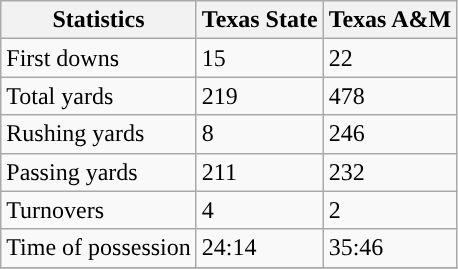<table class="wikitable" style="float: left;">
<tr>
<th>Statistics</th>
<th>Texas State</th>
<th>Texas A&M</th>
</tr>
<tr>
<td>First downs</td>
<td>15</td>
<td>22</td>
</tr>
<tr>
<td>Total yards</td>
<td>219</td>
<td>478</td>
</tr>
<tr>
<td>Rushing yards</td>
<td>8</td>
<td>246</td>
</tr>
<tr>
<td>Passing yards</td>
<td>211</td>
<td>232</td>
</tr>
<tr>
<td>Turnovers</td>
<td>4</td>
<td>2</td>
</tr>
<tr>
<td>Time of possession</td>
<td>24:14</td>
<td>35:46</td>
</tr>
<tr>
</tr>
</table>
